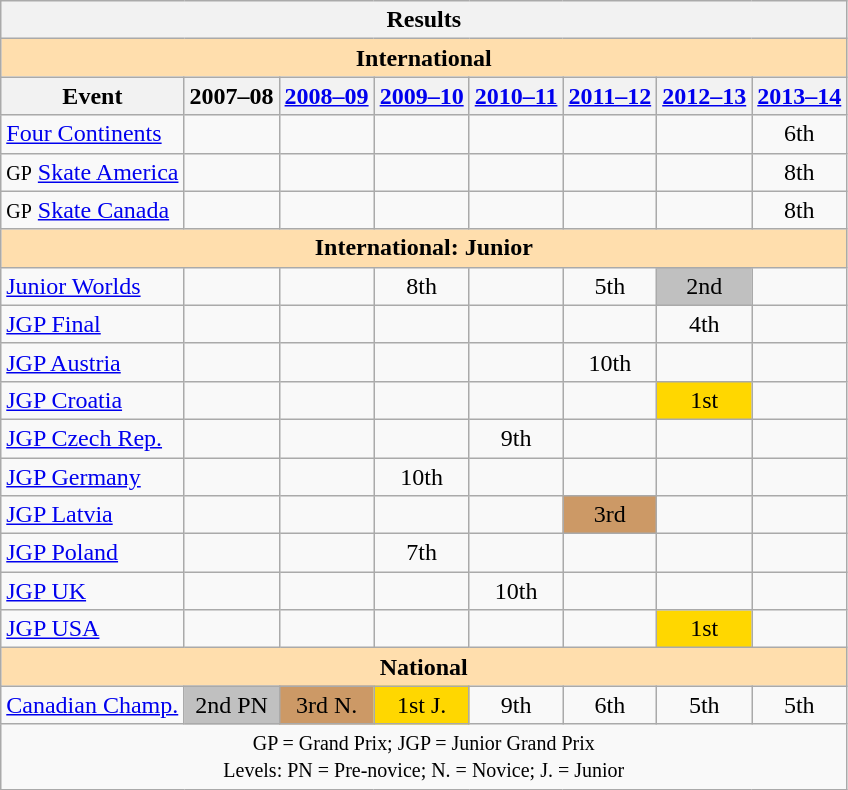<table class="wikitable" style="text-align:center">
<tr>
<th colspan=8 align=center><strong>Results</strong></th>
</tr>
<tr>
<th style="background-color: #ffdead; " colspan=8 align=center><strong>International</strong></th>
</tr>
<tr>
<th>Event</th>
<th>2007–08</th>
<th><a href='#'>2008–09</a></th>
<th><a href='#'>2009–10</a></th>
<th><a href='#'>2010–11</a></th>
<th><a href='#'>2011–12</a></th>
<th><a href='#'>2012–13</a></th>
<th><a href='#'>2013–14</a></th>
</tr>
<tr>
<td align=left><a href='#'>Four Continents</a></td>
<td></td>
<td></td>
<td></td>
<td></td>
<td></td>
<td></td>
<td>6th</td>
</tr>
<tr>
<td align=left><small>GP</small> <a href='#'>Skate America</a></td>
<td></td>
<td></td>
<td></td>
<td></td>
<td></td>
<td></td>
<td>8th</td>
</tr>
<tr>
<td align=left><small>GP</small> <a href='#'>Skate Canada</a></td>
<td></td>
<td></td>
<td></td>
<td></td>
<td></td>
<td></td>
<td>8th</td>
</tr>
<tr>
<th style="background-color: #ffdead; " colspan=8 align=center><strong>International: Junior</strong></th>
</tr>
<tr>
<td align=left><a href='#'>Junior Worlds</a></td>
<td></td>
<td></td>
<td>8th</td>
<td></td>
<td>5th</td>
<td bgcolor=silver>2nd</td>
<td></td>
</tr>
<tr>
<td align=left><a href='#'>JGP Final</a></td>
<td></td>
<td></td>
<td></td>
<td></td>
<td></td>
<td>4th</td>
<td></td>
</tr>
<tr>
<td align=left><a href='#'>JGP Austria</a></td>
<td></td>
<td></td>
<td></td>
<td></td>
<td>10th</td>
<td></td>
<td></td>
</tr>
<tr>
<td align=left><a href='#'>JGP Croatia</a></td>
<td></td>
<td></td>
<td></td>
<td></td>
<td></td>
<td bgcolor=gold>1st</td>
<td></td>
</tr>
<tr>
<td align=left><a href='#'>JGP Czech Rep.</a></td>
<td></td>
<td></td>
<td></td>
<td>9th</td>
<td></td>
<td></td>
<td></td>
</tr>
<tr>
<td align=left><a href='#'>JGP Germany</a></td>
<td></td>
<td></td>
<td>10th</td>
<td></td>
<td></td>
<td></td>
<td></td>
</tr>
<tr>
<td align=left><a href='#'>JGP Latvia</a></td>
<td></td>
<td></td>
<td></td>
<td></td>
<td bgcolor=cc9966>3rd</td>
<td></td>
<td></td>
</tr>
<tr>
<td align=left><a href='#'>JGP Poland</a></td>
<td></td>
<td></td>
<td>7th</td>
<td></td>
<td></td>
<td></td>
<td></td>
</tr>
<tr>
<td align=left><a href='#'>JGP UK</a></td>
<td></td>
<td></td>
<td></td>
<td>10th</td>
<td></td>
<td></td>
<td></td>
</tr>
<tr>
<td align=left><a href='#'>JGP USA</a></td>
<td></td>
<td></td>
<td></td>
<td></td>
<td></td>
<td bgcolor=gold>1st</td>
<td></td>
</tr>
<tr>
<th style="background-color: #ffdead; " colspan=8 align=center><strong>National</strong></th>
</tr>
<tr>
<td align=left><a href='#'>Canadian Champ.</a></td>
<td bgcolor=silver>2nd PN</td>
<td bgcolor=cc9966>3rd N.</td>
<td bgcolor=gold>1st J.</td>
<td>9th</td>
<td>6th</td>
<td>5th</td>
<td>5th</td>
</tr>
<tr>
<td colspan=8 align=center><small> GP = Grand Prix; JGP = Junior Grand Prix <br> Levels: PN = Pre-novice; N. = Novice; J. = Junior </small></td>
</tr>
</table>
